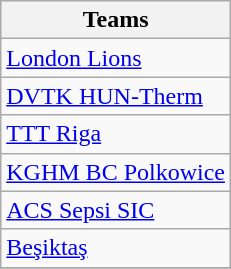<table class="wikitable">
<tr>
<th>Teams</th>
</tr>
<tr>
<td> <a href='#'>London Lions</a></td>
</tr>
<tr>
<td> <a href='#'>DVTK HUN-Therm</a></td>
</tr>
<tr>
<td> <a href='#'>TTT Riga</a></td>
</tr>
<tr>
<td> <a href='#'>KGHM BC Polkowice</a></td>
</tr>
<tr>
<td> <a href='#'>ACS Sepsi SIC</a></td>
</tr>
<tr>
<td> <a href='#'>Beşiktaş</a></td>
</tr>
<tr>
</tr>
</table>
